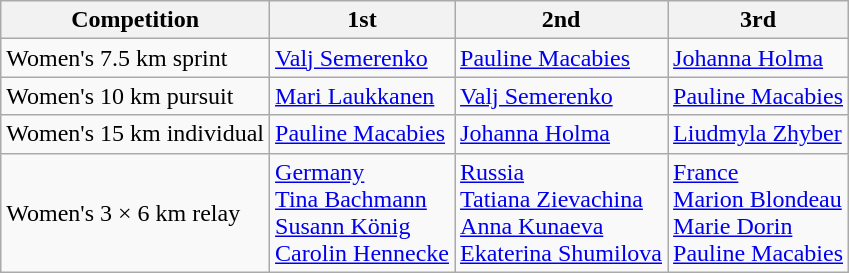<table class="wikitable">
<tr>
<th>Competition</th>
<th>1st</th>
<th>2nd</th>
<th>3rd</th>
</tr>
<tr>
<td>Women's 7.5 km sprint</td>
<td> <a href='#'>Valj Semerenko</a></td>
<td> <a href='#'>Pauline Macabies</a></td>
<td> <a href='#'>Johanna Holma</a></td>
</tr>
<tr>
<td>Women's 10 km pursuit</td>
<td> <a href='#'>Mari Laukkanen</a></td>
<td> <a href='#'>Valj Semerenko</a></td>
<td> <a href='#'>Pauline Macabies</a></td>
</tr>
<tr>
<td>Women's 15 km individual</td>
<td> <a href='#'>Pauline Macabies</a></td>
<td> <a href='#'>Johanna Holma</a></td>
<td> <a href='#'>Liudmyla Zhyber</a></td>
</tr>
<tr>
<td>Women's 3 × 6 km relay</td>
<td> <a href='#'>Germany</a><br><a href='#'>Tina Bachmann</a><br><a href='#'>Susann König</a><br><a href='#'>Carolin Hennecke</a></td>
<td> <a href='#'>Russia</a><br><a href='#'>Tatiana Zievachina</a><br><a href='#'>Anna Kunaeva</a><br><a href='#'>Ekaterina Shumilova</a></td>
<td> <a href='#'>France</a><br><a href='#'>Marion Blondeau</a><br><a href='#'>Marie Dorin</a><br><a href='#'>Pauline Macabies</a></td>
</tr>
</table>
